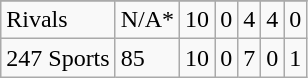<table class="wikitable">
<tr>
</tr>
<tr>
<td>Rivals</td>
<td>N/A*</td>
<td>10</td>
<td>0</td>
<td>4</td>
<td>4</td>
<td>0</td>
</tr>
<tr>
<td>247 Sports</td>
<td>85</td>
<td>10</td>
<td>0</td>
<td>7</td>
<td>0</td>
<td>1</td>
</tr>
</table>
